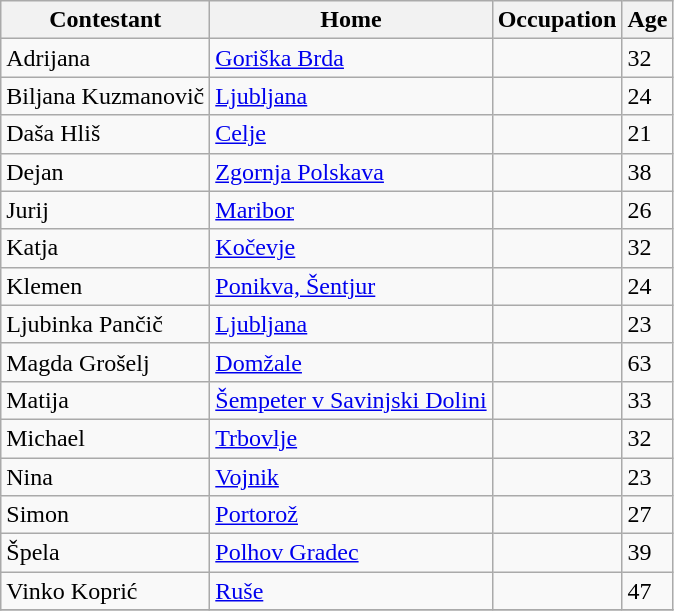<table class=wikitable>
<tr>
<th>Contestant</th>
<th>Home</th>
<th>Occupation</th>
<th>Age</th>
</tr>
<tr>
<td>Adrijana</td>
<td><a href='#'>Goriška Brda</a></td>
<td></td>
<td>32</td>
</tr>
<tr>
<td>Biljana Kuzmanovič</td>
<td><a href='#'>Ljubljana</a></td>
<td></td>
<td>24</td>
</tr>
<tr>
<td>Daša Hliš</td>
<td><a href='#'>Celje</a></td>
<td></td>
<td>21</td>
</tr>
<tr>
<td>Dejan</td>
<td><a href='#'>Zgornja Polskava</a></td>
<td></td>
<td>38</td>
</tr>
<tr>
<td>Jurij</td>
<td><a href='#'>Maribor</a></td>
<td></td>
<td>26</td>
</tr>
<tr>
<td>Katja</td>
<td><a href='#'>Kočevje</a></td>
<td></td>
<td>32</td>
</tr>
<tr>
<td>Klemen</td>
<td><a href='#'>Ponikva, Šentjur</a></td>
<td></td>
<td>24</td>
</tr>
<tr>
<td>Ljubinka Pančič</td>
<td><a href='#'>Ljubljana</a></td>
<td></td>
<td>23</td>
</tr>
<tr>
<td>Magda Grošelj</td>
<td><a href='#'>Domžale</a></td>
<td></td>
<td>63</td>
</tr>
<tr>
<td>Matija</td>
<td><a href='#'>Šempeter v Savinjski Dolini</a></td>
<td></td>
<td>33</td>
</tr>
<tr>
<td>Michael</td>
<td><a href='#'>Trbovlje</a></td>
<td></td>
<td>32</td>
</tr>
<tr>
<td>Nina</td>
<td><a href='#'>Vojnik</a></td>
<td></td>
<td>23</td>
</tr>
<tr>
<td>Simon</td>
<td><a href='#'>Portorož</a></td>
<td></td>
<td>27</td>
</tr>
<tr>
<td>Špela</td>
<td><a href='#'>Polhov Gradec</a></td>
<td></td>
<td>39</td>
</tr>
<tr>
<td>Vinko Koprić</td>
<td><a href='#'>Ruše</a></td>
<td></td>
<td>47</td>
</tr>
<tr>
</tr>
</table>
